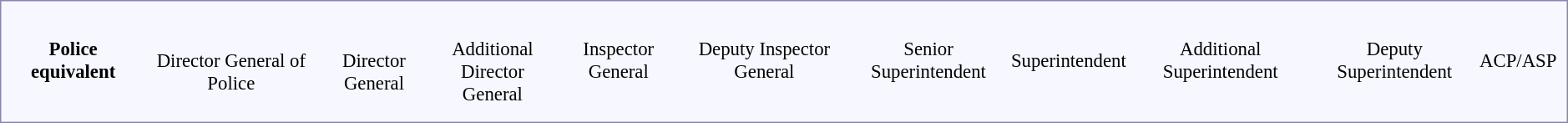<table style="border:1px solid #8888aa; background-color:#f7f8ff; padding:5px; font-size:95%; margin: 0px 12px 12px 0px;">
<tr style="text-align:center;">
<td rowspan=1><strong>Police equivalent</strong></td>
<td colspan=4></td>
<td style="vertical-align:top;" colspan=2 rowspan=1><br><table style="background-color: transparent; text-align: center;">
<tr>
<td>Director General of Police</td>
<td>Director General</td>
<td>Additional<br>Director General</td>
</tr>
</table>
</td>
<td colspan=2>Inspector General</td>
<td colspan=2>Deputy Inspector General</td>
<td colspan=2>Senior Superintendent</td>
<td colspan=2>Superintendent</td>
<td colspan=2>Additional Superintendent</td>
<td colspan=2>Deputy Superintendent</td>
<td colspan=6>ACP/ASP</td>
</tr>
<tr style="text-align:center;">
</tr>
</table>
